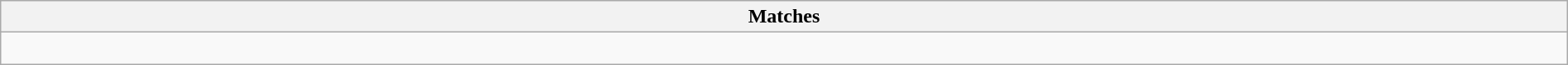<table class="wikitable collapsible collapsed" style="width:100%;">
<tr>
<th>Matches</th>
</tr>
<tr>
<td><br></td>
</tr>
</table>
